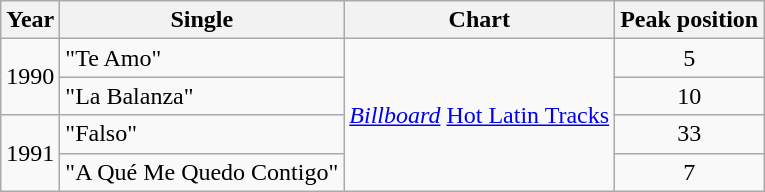<table class="wikitable">
<tr>
<th>Year</th>
<th>Single</th>
<th>Chart</th>
<th>Peak position</th>
</tr>
<tr>
<td rowspan="2">1990</td>
<td>"Te Amo"</td>
<td rowspan="4"><em><a href='#'>Billboard</a></em> <a href='#'>Hot Latin Tracks</a></td>
<td style="text-align:center;">5</td>
</tr>
<tr>
<td>"La Balanza"</td>
<td style="text-align:center;">10</td>
</tr>
<tr>
<td rowspan="2">1991</td>
<td>"Falso"</td>
<td style="text-align:center;">33</td>
</tr>
<tr>
<td>"A Qué Me Quedo Contigo"</td>
<td style="text-align:center;">7</td>
</tr>
</table>
